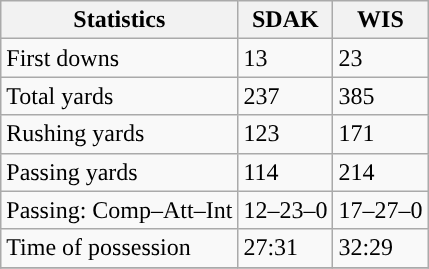<table class="wikitable" style="float: left;">
<tr>
<th>Statistics</th>
<th>SDAK</th>
<th>WIS</th>
</tr>
<tr>
<td>First downs</td>
<td>13</td>
<td>23</td>
</tr>
<tr>
<td>Total yards</td>
<td>237</td>
<td>385</td>
</tr>
<tr>
<td>Rushing yards</td>
<td>123</td>
<td>171</td>
</tr>
<tr>
<td>Passing yards</td>
<td>114</td>
<td>214</td>
</tr>
<tr>
<td>Passing: Comp–Att–Int</td>
<td>12–23–0</td>
<td>17–27–0</td>
</tr>
<tr>
<td>Time of possession</td>
<td>27:31</td>
<td>32:29</td>
</tr>
<tr>
</tr>
</table>
